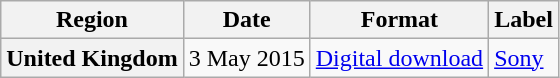<table class="wikitable plainrowheaders">
<tr>
<th scope="col">Region</th>
<th scope="col">Date</th>
<th scope="col">Format</th>
<th scope="col">Label</th>
</tr>
<tr>
<th scope="row">United Kingdom</th>
<td>3 May 2015</td>
<td><a href='#'>Digital download</a></td>
<td><a href='#'>Sony</a></td>
</tr>
</table>
